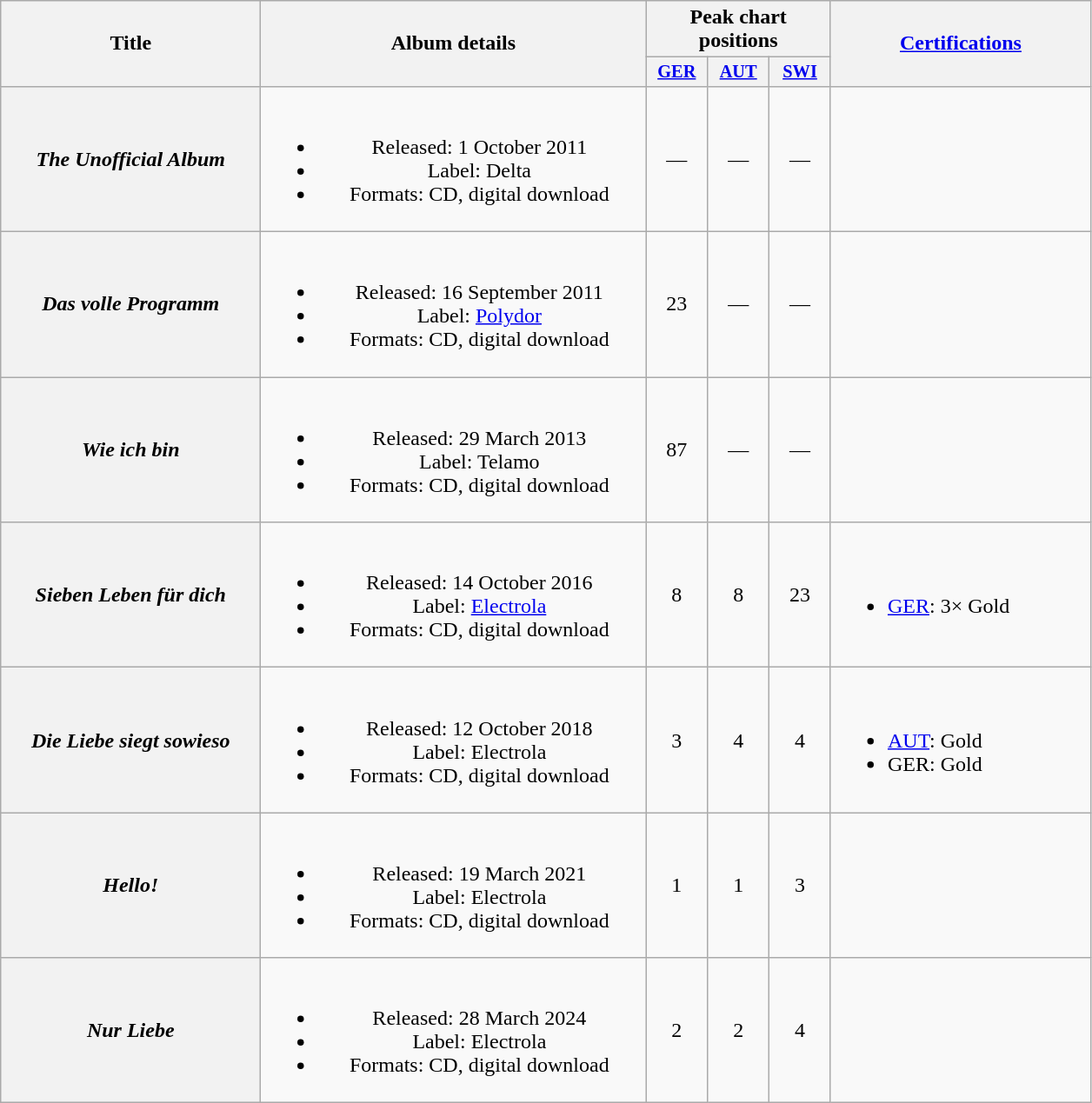<table class="wikitable plainrowheaders" style="text-align:center;" border="1">
<tr>
<th scope="col" rowspan="2" style="width:12em;">Title</th>
<th scope="col" rowspan="2" style="width:18em;">Album details</th>
<th scope="col" colspan="3">Peak chart positions</th>
<th scope="col" rowspan="2" style="width:12em;"><a href='#'>Certifications</a></th>
</tr>
<tr>
<th style="width:3em;font-size:85%"><a href='#'>GER</a><br></th>
<th style="width:3em;font-size:85%"><a href='#'>AUT</a><br></th>
<th style="width:3em;font-size:85%"><a href='#'>SWI</a><br></th>
</tr>
<tr>
<th scope="row"><em>The Unofficial Album</em></th>
<td><br><ul><li>Released: 1 October 2011</li><li>Label: Delta</li><li>Formats: CD, digital download</li></ul></td>
<td>—</td>
<td>—</td>
<td>—</td>
<td align="left"></td>
</tr>
<tr>
<th scope="row"><em>Das volle Programm</em></th>
<td><br><ul><li>Released: 16 September 2011</li><li>Label: <a href='#'>Polydor</a></li><li>Formats: CD, digital download</li></ul></td>
<td>23</td>
<td>—</td>
<td>—</td>
<td align="left"></td>
</tr>
<tr>
<th scope="row"><em>Wie ich bin</em></th>
<td><br><ul><li>Released: 29 March 2013</li><li>Label: Telamo</li><li>Formats: CD, digital download</li></ul></td>
<td>87</td>
<td>—</td>
<td>—</td>
<td align="left"></td>
</tr>
<tr>
<th scope="row"><em>Sieben Leben für dich</em></th>
<td><br><ul><li>Released: 14 October 2016</li><li>Label: <a href='#'>Electrola</a></li><li>Formats: CD, digital download</li></ul></td>
<td>8</td>
<td>8</td>
<td>23</td>
<td align="left"><br><ul><li><a href='#'>GER</a>: 3× Gold</li></ul></td>
</tr>
<tr>
<th scope="row"><em>Die Liebe siegt sowieso </em></th>
<td><br><ul><li>Released: 12 October 2018</li><li>Label: Electrola</li><li>Formats: CD, digital download</li></ul></td>
<td>3</td>
<td>4</td>
<td>4</td>
<td align="left"><br><ul><li><a href='#'>AUT</a>: Gold</li><li>GER: Gold</li></ul></td>
</tr>
<tr>
<th scope="row"><em>Hello!</em></th>
<td><br><ul><li>Released: 19 March 2021</li><li>Label: Electrola</li><li>Formats: CD, digital download</li></ul></td>
<td>1</td>
<td>1</td>
<td>3</td>
<td align="left"></td>
</tr>
<tr>
<th scope="row"><em>Nur Liebe</em></th>
<td><br><ul><li>Released: 28 March 2024</li><li>Label: Electrola</li><li>Formats: CD, digital download</li></ul></td>
<td>2</td>
<td>2</td>
<td>4</td>
<td align="left"></td>
</tr>
</table>
